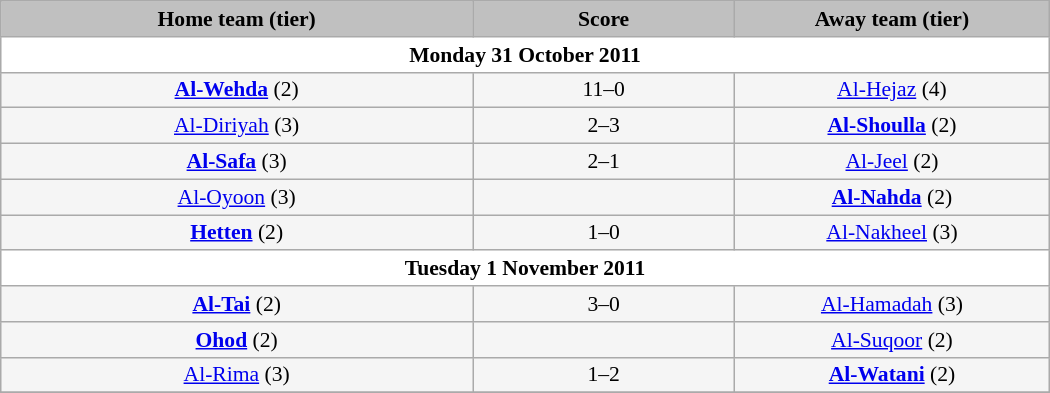<table class="wikitable" style="width: 700px; background:WhiteSmoke; text-align:center; font-size:90%">
<tr>
<td scope="col" style="width: 45%; background:silver;"><strong>Home team (tier)</strong></td>
<td scope="col" style="width: 25%; background:silver;"><strong>Score</strong></td>
<td scope="col" style="width: 45%; background:silver;"><strong>Away team (tier)</strong></td>
</tr>
<tr>
<td colspan="5" style= background:White><strong>Monday 31 October 2011</strong></td>
</tr>
<tr>
<td><strong><a href='#'>Al-Wehda</a></strong> (2)</td>
<td>11–0</td>
<td><a href='#'>Al-Hejaz</a> (4)</td>
</tr>
<tr>
<td><a href='#'>Al-Diriyah</a> (3)</td>
<td>2–3</td>
<td><strong><a href='#'>Al-Shoulla</a></strong> (2)</td>
</tr>
<tr>
<td><strong><a href='#'>Al-Safa</a></strong> (3)</td>
<td>2–1</td>
<td><a href='#'>Al-Jeel</a> (2)</td>
</tr>
<tr>
<td><a href='#'>Al-Oyoon</a> (3)</td>
<td></td>
<td><strong><a href='#'>Al-Nahda</a></strong> (2)</td>
</tr>
<tr>
<td><strong><a href='#'>Hetten</a></strong> (2)</td>
<td>1–0</td>
<td><a href='#'>Al-Nakheel</a> (3)</td>
</tr>
<tr>
<td colspan="5" style= background:White><strong>Tuesday 1 November 2011</strong></td>
</tr>
<tr>
<td><strong><a href='#'>Al-Tai</a></strong> (2)</td>
<td>3–0</td>
<td><a href='#'>Al-Hamadah</a> (3)</td>
</tr>
<tr>
<td><strong><a href='#'>Ohod</a></strong> (2)</td>
<td></td>
<td><a href='#'>Al-Suqoor</a> (2)</td>
</tr>
<tr>
<td><a href='#'>Al-Rima</a> (3)</td>
<td>1–2</td>
<td><strong><a href='#'>Al-Watani</a></strong> (2)</td>
</tr>
<tr>
</tr>
</table>
